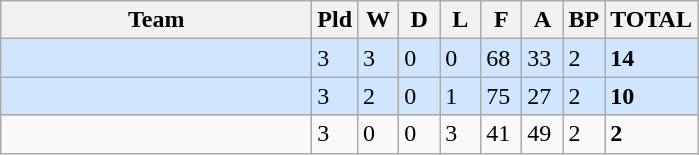<table class="wikitable">
<tr border=1 cellpadding=5 cellspacing=0>
<th width="200">Team</th>
<th width="20">Pld</th>
<th width="20">W</th>
<th width="20">D</th>
<th width="20">L</th>
<th width="20">F</th>
<th width="20">A</th>
<th width="20">BP</th>
<th width="20">TOTAL</th>
</tr>
<tr style="background: #D0E6FF;">
<td align=left></td>
<td>3</td>
<td>3</td>
<td>0</td>
<td>0</td>
<td>68</td>
<td>33</td>
<td>2</td>
<td><strong>14</strong></td>
</tr>
<tr style="background: #D0E6FF;">
<td align=left></td>
<td>3</td>
<td>2</td>
<td>0</td>
<td>1</td>
<td>75</td>
<td>27</td>
<td>2</td>
<td><strong>10</strong></td>
</tr>
<tr>
<td align=left></td>
<td>3</td>
<td>0</td>
<td>0</td>
<td>3</td>
<td>41</td>
<td>49</td>
<td>2</td>
<td><strong>2</strong></td>
</tr>
</table>
